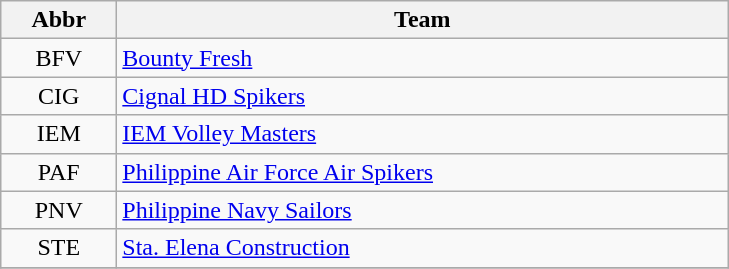<table class="wikitable" style="text-align: center;">
<tr>
<th width=70>Abbr</th>
<th width=400>Team</th>
</tr>
<tr>
<td>BFV</td>
<td align=left><a href='#'>Bounty Fresh</a></td>
</tr>
<tr>
<td>CIG</td>
<td align=left><a href='#'>Cignal HD Spikers</a></td>
</tr>
<tr>
<td>IEM</td>
<td align=left><a href='#'>IEM Volley Masters</a></td>
</tr>
<tr>
<td>PAF</td>
<td align=left><a href='#'>Philippine Air Force Air Spikers</a></td>
</tr>
<tr>
<td>PNV</td>
<td align=left><a href='#'>Philippine Navy Sailors</a></td>
</tr>
<tr>
<td>STE</td>
<td align=left><a href='#'>Sta. Elena Construction</a></td>
</tr>
<tr>
</tr>
</table>
